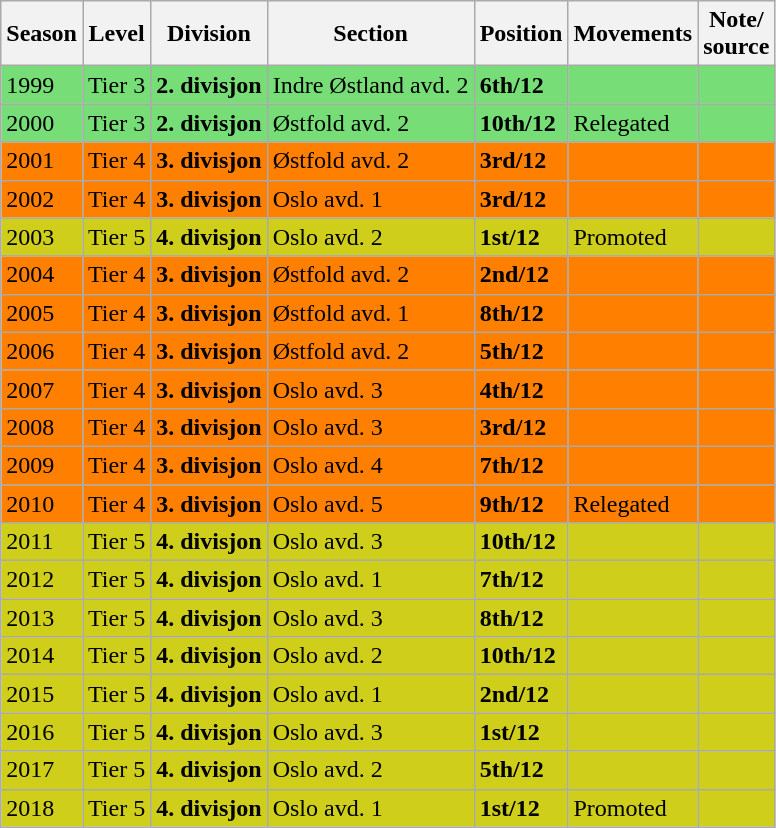<table class="wikitable">
<tr style="background:#f0f6fa;">
<th>Season</th>
<th>Level</th>
<th>Division</th>
<th>Section</th>
<th>Position</th>
<th>Movements</th>
<th>Note/<br>source</th>
</tr>
<tr>
<td style="background:#7d7;">1999</td>
<td style="background:#7d7;">Tier 3</td>
<td style="background:#7d7;"><strong>2. divisjon</strong></td>
<td style="background:#7d7;">Indre Østland avd. 2</td>
<td style="background:#7d7;"><strong>6th/12</strong></td>
<td style="background:#7d7;"></td>
<td style="background:#7d7;"></td>
</tr>
<tr>
<td style="background:#7d7;">2000</td>
<td style="background:#7d7;">Tier 3</td>
<td style="background:#7d7;"><strong>2. divisjon</strong></td>
<td style="background:#7d7;">Østfold avd. 2</td>
<td style="background:#7d7;"><strong>10th/12</strong></td>
<td style="background:#7d7;">Relegated</td>
<td style="background:#7d7;"></td>
</tr>
<tr>
<td style="background:#FF7F00;">2001</td>
<td style="background:#FF7F00;">Tier 4</td>
<td style="background:#FF7F00;"><strong>3. divisjon</strong></td>
<td style="background:#FF7F00;">Østfold avd. 2</td>
<td style="background:#FF7F00;"><strong>3rd/12</strong></td>
<td style="background:#FF7F00;"></td>
<td style="background:#FF7F00;"></td>
</tr>
<tr>
<td style="background:#FF7F00;">2002</td>
<td style="background:#FF7F00;">Tier 4</td>
<td style="background:#FF7F00;"><strong>3. divisjon</strong></td>
<td style="background:#FF7F00;">Oslo avd. 1</td>
<td style="background:#FF7F00;"><strong>3rd/12</strong></td>
<td style="background:#FF7F00;"></td>
<td style="background:#FF7F00;"></td>
</tr>
<tr>
<td style="background:#CECE1B;">2003</td>
<td style="background:#CECE1B;">Tier 5</td>
<td style="background:#CECE1B;"><strong>4. divisjon</strong></td>
<td style="background:#CECE1B;">Oslo avd. 2</td>
<td style="background:#CECE1B;"><strong>1st/12</strong></td>
<td style="background:#CECE1B;">Promoted</td>
<td style="background:#CECE1B;"></td>
</tr>
<tr>
<td style="background:#FF7F00;">2004</td>
<td style="background:#FF7F00;">Tier 4</td>
<td style="background:#FF7F00;"><strong>3. divisjon</strong></td>
<td style="background:#FF7F00;">Østfold avd. 2</td>
<td style="background:#FF7F00;"><strong>2nd/12</strong></td>
<td style="background:#FF7F00;"></td>
<td style="background:#FF7F00;"></td>
</tr>
<tr>
<td style="background:#FF7F00;">2005</td>
<td style="background:#FF7F00;">Tier 4</td>
<td style="background:#FF7F00;"><strong>3. divisjon</strong></td>
<td style="background:#FF7F00;">Østfold avd. 1</td>
<td style="background:#FF7F00;"><strong>8th/12</strong></td>
<td style="background:#FF7F00;"></td>
<td style="background:#FF7F00;"></td>
</tr>
<tr>
<td style="background:#FF7F00;">2006</td>
<td style="background:#FF7F00;">Tier 4</td>
<td style="background:#FF7F00;"><strong>3. divisjon</strong></td>
<td style="background:#FF7F00;">Østfold avd. 2</td>
<td style="background:#FF7F00;"><strong>5th/12</strong></td>
<td style="background:#FF7F00;"></td>
<td style="background:#FF7F00;"></td>
</tr>
<tr>
<td style="background:#FF7F00;">2007</td>
<td style="background:#FF7F00;">Tier 4</td>
<td style="background:#FF7F00;"><strong>3. divisjon</strong></td>
<td style="background:#FF7F00;">Oslo avd. 3</td>
<td style="background:#FF7F00;"><strong>4th/12</strong></td>
<td style="background:#FF7F00;"></td>
<td style="background:#FF7F00;"></td>
</tr>
<tr>
<td style="background:#FF7F00;">2008</td>
<td style="background:#FF7F00;">Tier 4</td>
<td style="background:#FF7F00;"><strong>3. divisjon</strong></td>
<td style="background:#FF7F00;">Oslo avd. 3</td>
<td style="background:#FF7F00;"><strong>3rd/12</strong></td>
<td style="background:#FF7F00;"></td>
<td style="background:#FF7F00;"></td>
</tr>
<tr>
<td style="background:#FF7F00;">2009</td>
<td style="background:#FF7F00;">Tier 4</td>
<td style="background:#FF7F00;"><strong>3. divisjon</strong></td>
<td style="background:#FF7F00;">Oslo avd. 4</td>
<td style="background:#FF7F00;"><strong>7th/12</strong></td>
<td style="background:#FF7F00;"></td>
<td style="background:#FF7F00;"></td>
</tr>
<tr>
<td style="background:#FF7F00;">2010</td>
<td style="background:#FF7F00;">Tier 4</td>
<td style="background:#FF7F00;"><strong>3. divisjon</strong></td>
<td style="background:#FF7F00;">Oslo avd. 5</td>
<td style="background:#FF7F00;"><strong>9th/12</strong></td>
<td style="background:#FF7F00;">Relegated</td>
<td style="background:#FF7F00;"></td>
</tr>
<tr>
<td style="background:#CECE1B;">2011</td>
<td style="background:#CECE1B;">Tier 5</td>
<td style="background:#CECE1B;"><strong>4. divisjon</strong></td>
<td style="background:#CECE1B;">Oslo avd. 3</td>
<td style="background:#CECE1B;"><strong>10th/12</strong></td>
<td style="background:#CECE1B;"></td>
<td style="background:#CECE1B;"></td>
</tr>
<tr>
<td style="background:#CECE1B;">2012</td>
<td style="background:#CECE1B;">Tier 5</td>
<td style="background:#CECE1B;"><strong>4. divisjon</strong></td>
<td style="background:#CECE1B;">Oslo avd. 1</td>
<td style="background:#CECE1B;"><strong>7th/12</strong></td>
<td style="background:#CECE1B;"></td>
<td style="background:#CECE1B;"></td>
</tr>
<tr>
<td style="background:#CECE1B;">2013</td>
<td style="background:#CECE1B;">Tier 5</td>
<td style="background:#CECE1B;"><strong>4. divisjon</strong></td>
<td style="background:#CECE1B;">Oslo avd. 3</td>
<td style="background:#CECE1B;"><strong>8th/12</strong></td>
<td style="background:#CECE1B;"></td>
<td style="background:#CECE1B;"></td>
</tr>
<tr>
<td style="background:#CECE1B;">2014</td>
<td style="background:#CECE1B;">Tier 5</td>
<td style="background:#CECE1B;"><strong>4. divisjon</strong></td>
<td style="background:#CECE1B;">Oslo avd. 2</td>
<td style="background:#CECE1B;"><strong>10th/12</strong></td>
<td style="background:#CECE1B;"></td>
<td style="background:#CECE1B;"></td>
</tr>
<tr>
<td style="background:#CECE1B;">2015</td>
<td style="background:#CECE1B;">Tier 5</td>
<td style="background:#CECE1B;"><strong>4. divisjon</strong></td>
<td style="background:#CECE1B;">Oslo avd. 1</td>
<td style="background:#CECE1B;"><strong>2nd/12</strong></td>
<td style="background:#CECE1B;"></td>
<td style="background:#CECE1B;"></td>
</tr>
<tr>
<td style="background:#CECE1B;">2016</td>
<td style="background:#CECE1B;">Tier 5</td>
<td style="background:#CECE1B;"><strong>4. divisjon</strong></td>
<td style="background:#CECE1B;">Oslo avd. 3</td>
<td style="background:#CECE1B;"><strong>1st/12</strong></td>
<td style="background:#CECE1B;"></td>
<td style="background:#CECE1B;"></td>
</tr>
<tr>
<td style="background:#CECE1B;">2017</td>
<td style="background:#CECE1B;">Tier 5</td>
<td style="background:#CECE1B;"><strong>4. divisjon</strong></td>
<td style="background:#CECE1B;">Oslo avd. 2</td>
<td style="background:#CECE1B;"><strong>5th/12</strong></td>
<td style="background:#CECE1B;"></td>
<td style="background:#CECE1B;"></td>
</tr>
<tr>
<td style="background:#CECE1B;">2018</td>
<td style="background:#CECE1B;">Tier 5</td>
<td style="background:#CECE1B;"><strong>4. divisjon</strong></td>
<td style="background:#CECE1B;">Oslo avd. 1</td>
<td style="background:#CECE1B;"><strong>1st/12</strong></td>
<td style="background:#CECE1B;">Promoted</td>
<td style="background:#CECE1B;"></td>
</tr>
</table>
